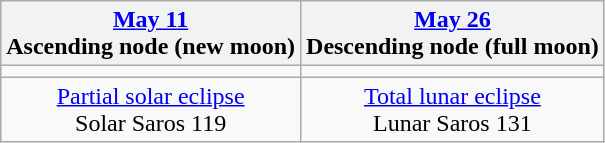<table class="wikitable">
<tr>
<th><a href='#'>May 11</a><br>Ascending node (new moon)<br></th>
<th><a href='#'>May 26</a><br>Descending node (full moon)<br></th>
</tr>
<tr>
<td></td>
<td></td>
</tr>
<tr align=center>
<td><a href='#'>Partial solar eclipse</a><br>Solar Saros 119</td>
<td><a href='#'>Total lunar eclipse</a><br>Lunar Saros 131</td>
</tr>
</table>
